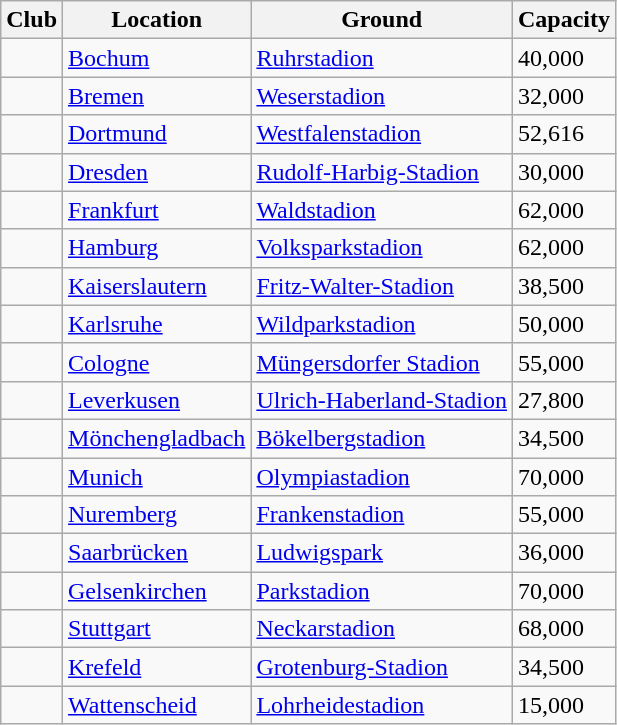<table class="wikitable sortable">
<tr>
<th>Club</th>
<th>Location</th>
<th>Ground</th>
<th>Capacity</th>
</tr>
<tr>
<td></td>
<td><a href='#'>Bochum</a></td>
<td><a href='#'>Ruhrstadion</a></td>
<td>40,000</td>
</tr>
<tr>
<td></td>
<td><a href='#'>Bremen</a></td>
<td><a href='#'>Weserstadion</a></td>
<td>32,000</td>
</tr>
<tr>
<td></td>
<td><a href='#'>Dortmund</a></td>
<td><a href='#'>Westfalenstadion</a></td>
<td>52,616</td>
</tr>
<tr>
<td></td>
<td><a href='#'>Dresden</a></td>
<td><a href='#'>Rudolf-Harbig-Stadion</a></td>
<td>30,000</td>
</tr>
<tr>
<td></td>
<td><a href='#'>Frankfurt</a></td>
<td><a href='#'>Waldstadion</a></td>
<td>62,000</td>
</tr>
<tr>
<td></td>
<td><a href='#'>Hamburg</a></td>
<td><a href='#'>Volksparkstadion</a></td>
<td>62,000</td>
</tr>
<tr>
<td></td>
<td><a href='#'>Kaiserslautern</a></td>
<td><a href='#'>Fritz-Walter-Stadion</a></td>
<td>38,500</td>
</tr>
<tr>
<td></td>
<td><a href='#'>Karlsruhe</a></td>
<td><a href='#'>Wildparkstadion</a></td>
<td>50,000</td>
</tr>
<tr>
<td></td>
<td><a href='#'>Cologne</a></td>
<td><a href='#'>Müngersdorfer Stadion</a></td>
<td>55,000</td>
</tr>
<tr>
<td></td>
<td><a href='#'>Leverkusen</a></td>
<td><a href='#'>Ulrich-Haberland-Stadion</a></td>
<td>27,800</td>
</tr>
<tr>
<td></td>
<td><a href='#'>Mönchengladbach</a></td>
<td><a href='#'>Bökelbergstadion</a></td>
<td>34,500</td>
</tr>
<tr>
<td></td>
<td><a href='#'>Munich</a></td>
<td><a href='#'>Olympiastadion</a></td>
<td>70,000</td>
</tr>
<tr>
<td></td>
<td><a href='#'>Nuremberg</a></td>
<td><a href='#'>Frankenstadion</a></td>
<td>55,000</td>
</tr>
<tr>
<td></td>
<td><a href='#'>Saarbrücken</a></td>
<td><a href='#'>Ludwigspark</a></td>
<td>36,000</td>
</tr>
<tr>
<td></td>
<td><a href='#'>Gelsenkirchen</a></td>
<td><a href='#'>Parkstadion</a></td>
<td>70,000</td>
</tr>
<tr>
<td></td>
<td><a href='#'>Stuttgart</a></td>
<td><a href='#'>Neckarstadion</a></td>
<td>68,000</td>
</tr>
<tr>
<td></td>
<td><a href='#'>Krefeld</a></td>
<td><a href='#'>Grotenburg-Stadion</a></td>
<td>34,500</td>
</tr>
<tr>
<td></td>
<td><a href='#'>Wattenscheid</a></td>
<td><a href='#'>Lohrheidestadion</a></td>
<td>15,000</td>
</tr>
</table>
